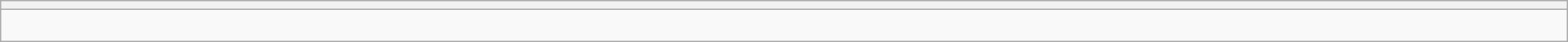<table style="width:100%" class="wikitable collapsible collapsed">
<tr>
<th></th>
</tr>
<tr>
<td><br>




</td>
</tr>
</table>
